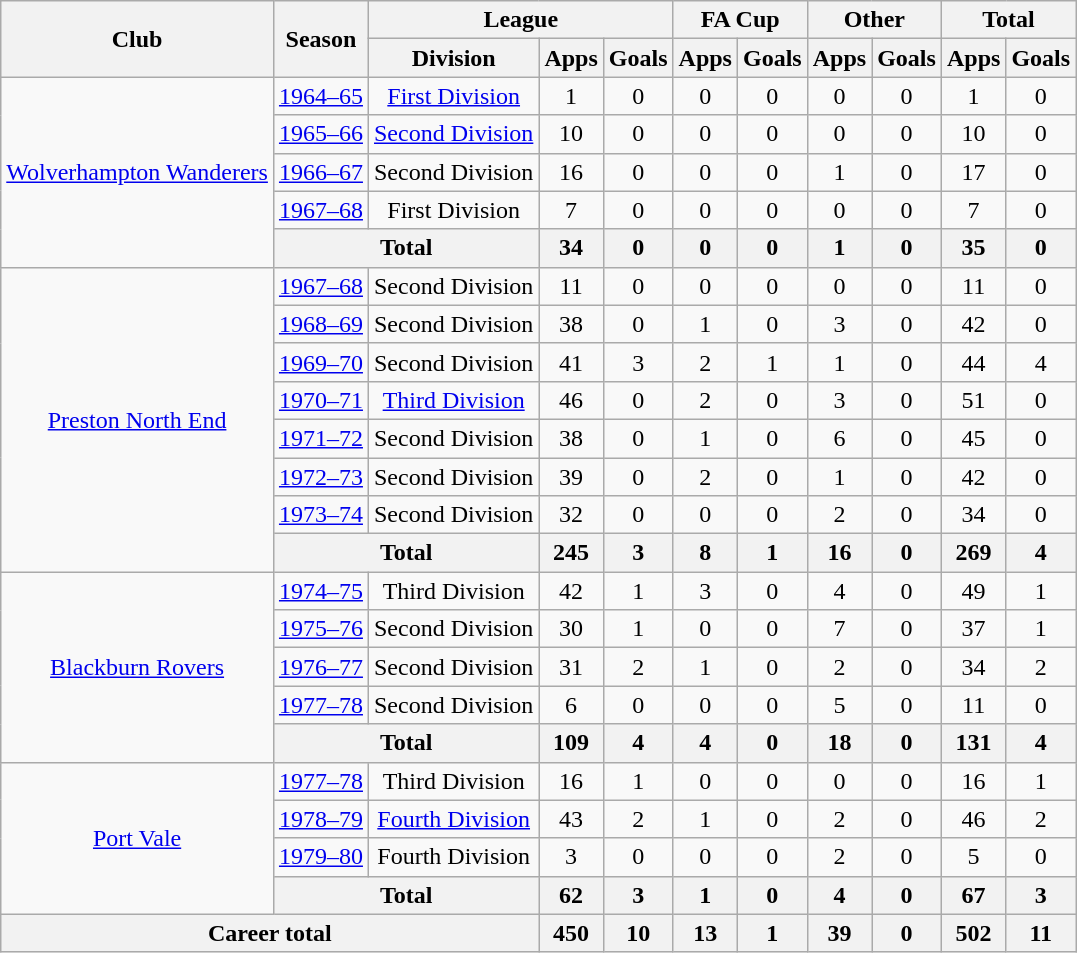<table class="wikitable" style="text-align: center;">
<tr>
<th rowspan="2">Club</th>
<th rowspan="2">Season</th>
<th colspan="3">League</th>
<th colspan="2">FA Cup</th>
<th colspan="2">Other</th>
<th colspan="2">Total</th>
</tr>
<tr>
<th>Division</th>
<th>Apps</th>
<th>Goals</th>
<th>Apps</th>
<th>Goals</th>
<th>Apps</th>
<th>Goals</th>
<th>Apps</th>
<th>Goals</th>
</tr>
<tr>
<td rowspan="5"><a href='#'>Wolverhampton Wanderers</a></td>
<td><a href='#'>1964–65</a></td>
<td><a href='#'>First Division</a></td>
<td>1</td>
<td>0</td>
<td>0</td>
<td>0</td>
<td>0</td>
<td>0</td>
<td>1</td>
<td>0</td>
</tr>
<tr>
<td><a href='#'>1965–66</a></td>
<td><a href='#'>Second Division</a></td>
<td>10</td>
<td>0</td>
<td>0</td>
<td>0</td>
<td>0</td>
<td>0</td>
<td>10</td>
<td>0</td>
</tr>
<tr>
<td><a href='#'>1966–67</a></td>
<td>Second Division</td>
<td>16</td>
<td>0</td>
<td>0</td>
<td>0</td>
<td>1</td>
<td>0</td>
<td>17</td>
<td>0</td>
</tr>
<tr>
<td><a href='#'>1967–68</a></td>
<td>First Division</td>
<td>7</td>
<td>0</td>
<td>0</td>
<td>0</td>
<td>0</td>
<td>0</td>
<td>7</td>
<td>0</td>
</tr>
<tr>
<th colspan="2">Total</th>
<th>34</th>
<th>0</th>
<th>0</th>
<th>0</th>
<th>1</th>
<th>0</th>
<th>35</th>
<th>0</th>
</tr>
<tr>
<td rowspan="8"><a href='#'>Preston North End</a></td>
<td><a href='#'>1967–68</a></td>
<td>Second Division</td>
<td>11</td>
<td>0</td>
<td>0</td>
<td>0</td>
<td>0</td>
<td>0</td>
<td>11</td>
<td>0</td>
</tr>
<tr>
<td><a href='#'>1968–69</a></td>
<td>Second Division</td>
<td>38</td>
<td>0</td>
<td>1</td>
<td>0</td>
<td>3</td>
<td>0</td>
<td>42</td>
<td>0</td>
</tr>
<tr>
<td><a href='#'>1969–70</a></td>
<td>Second Division</td>
<td>41</td>
<td>3</td>
<td>2</td>
<td>1</td>
<td>1</td>
<td>0</td>
<td>44</td>
<td>4</td>
</tr>
<tr>
<td><a href='#'>1970–71</a></td>
<td><a href='#'>Third Division</a></td>
<td>46</td>
<td>0</td>
<td>2</td>
<td>0</td>
<td>3</td>
<td>0</td>
<td>51</td>
<td>0</td>
</tr>
<tr>
<td><a href='#'>1971–72</a></td>
<td>Second Division</td>
<td>38</td>
<td>0</td>
<td>1</td>
<td>0</td>
<td>6</td>
<td>0</td>
<td>45</td>
<td>0</td>
</tr>
<tr>
<td><a href='#'>1972–73</a></td>
<td>Second Division</td>
<td>39</td>
<td>0</td>
<td>2</td>
<td>0</td>
<td>1</td>
<td>0</td>
<td>42</td>
<td>0</td>
</tr>
<tr>
<td><a href='#'>1973–74</a></td>
<td>Second Division</td>
<td>32</td>
<td>0</td>
<td>0</td>
<td>0</td>
<td>2</td>
<td>0</td>
<td>34</td>
<td>0</td>
</tr>
<tr>
<th colspan="2">Total</th>
<th>245</th>
<th>3</th>
<th>8</th>
<th>1</th>
<th>16</th>
<th>0</th>
<th>269</th>
<th>4</th>
</tr>
<tr>
<td rowspan="5"><a href='#'>Blackburn Rovers</a></td>
<td><a href='#'>1974–75</a></td>
<td>Third Division</td>
<td>42</td>
<td>1</td>
<td>3</td>
<td>0</td>
<td>4</td>
<td>0</td>
<td>49</td>
<td>1</td>
</tr>
<tr>
<td><a href='#'>1975–76</a></td>
<td>Second Division</td>
<td>30</td>
<td>1</td>
<td>0</td>
<td>0</td>
<td>7</td>
<td>0</td>
<td>37</td>
<td>1</td>
</tr>
<tr>
<td><a href='#'>1976–77</a></td>
<td>Second Division</td>
<td>31</td>
<td>2</td>
<td>1</td>
<td>0</td>
<td>2</td>
<td>0</td>
<td>34</td>
<td>2</td>
</tr>
<tr>
<td><a href='#'>1977–78</a></td>
<td>Second Division</td>
<td>6</td>
<td>0</td>
<td>0</td>
<td>0</td>
<td>5</td>
<td>0</td>
<td>11</td>
<td>0</td>
</tr>
<tr>
<th colspan="2">Total</th>
<th>109</th>
<th>4</th>
<th>4</th>
<th>0</th>
<th>18</th>
<th>0</th>
<th>131</th>
<th>4</th>
</tr>
<tr>
<td rowspan="4"><a href='#'>Port Vale</a></td>
<td><a href='#'>1977–78</a></td>
<td>Third Division</td>
<td>16</td>
<td>1</td>
<td>0</td>
<td>0</td>
<td>0</td>
<td>0</td>
<td>16</td>
<td>1</td>
</tr>
<tr>
<td><a href='#'>1978–79</a></td>
<td><a href='#'>Fourth Division</a></td>
<td>43</td>
<td>2</td>
<td>1</td>
<td>0</td>
<td>2</td>
<td>0</td>
<td>46</td>
<td>2</td>
</tr>
<tr>
<td><a href='#'>1979–80</a></td>
<td>Fourth Division</td>
<td>3</td>
<td>0</td>
<td>0</td>
<td>0</td>
<td>2</td>
<td>0</td>
<td>5</td>
<td>0</td>
</tr>
<tr>
<th colspan="2">Total</th>
<th>62</th>
<th>3</th>
<th>1</th>
<th>0</th>
<th>4</th>
<th>0</th>
<th>67</th>
<th>3</th>
</tr>
<tr>
<th colspan="3">Career total</th>
<th>450</th>
<th>10</th>
<th>13</th>
<th>1</th>
<th>39</th>
<th>0</th>
<th>502</th>
<th>11</th>
</tr>
</table>
